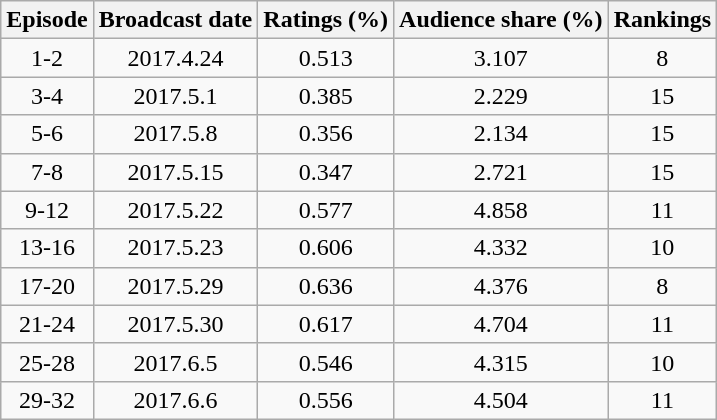<table class="wikitable sortable mw-collapsible jquery-tablesorter" style="text-align:center">
<tr>
<th>Episode</th>
<th>Broadcast date</th>
<th>Ratings (%)</th>
<th>Audience share (%)</th>
<th>Rankings</th>
</tr>
<tr>
<td>1-2</td>
<td>2017.4.24</td>
<td>0.513</td>
<td>3.107</td>
<td>8</td>
</tr>
<tr>
<td>3-4</td>
<td>2017.5.1</td>
<td>0.385</td>
<td>2.229</td>
<td>15</td>
</tr>
<tr>
<td>5-6</td>
<td>2017.5.8</td>
<td>0.356</td>
<td>2.134</td>
<td>15</td>
</tr>
<tr>
<td>7-8</td>
<td>2017.5.15</td>
<td>0.347</td>
<td>2.721</td>
<td>15</td>
</tr>
<tr>
<td>9-12</td>
<td>2017.5.22</td>
<td>0.577</td>
<td>4.858</td>
<td>11</td>
</tr>
<tr>
<td>13-16</td>
<td>2017.5.23</td>
<td>0.606</td>
<td>4.332</td>
<td>10</td>
</tr>
<tr>
<td>17-20</td>
<td>2017.5.29</td>
<td>0.636</td>
<td>4.376</td>
<td>8</td>
</tr>
<tr>
<td>21-24</td>
<td>2017.5.30</td>
<td>0.617</td>
<td>4.704</td>
<td>11</td>
</tr>
<tr>
<td>25-28</td>
<td>2017.6.5</td>
<td>0.546</td>
<td>4.315</td>
<td>10</td>
</tr>
<tr>
<td>29-32</td>
<td>2017.6.6</td>
<td>0.556</td>
<td>4.504</td>
<td>11</td>
</tr>
</table>
